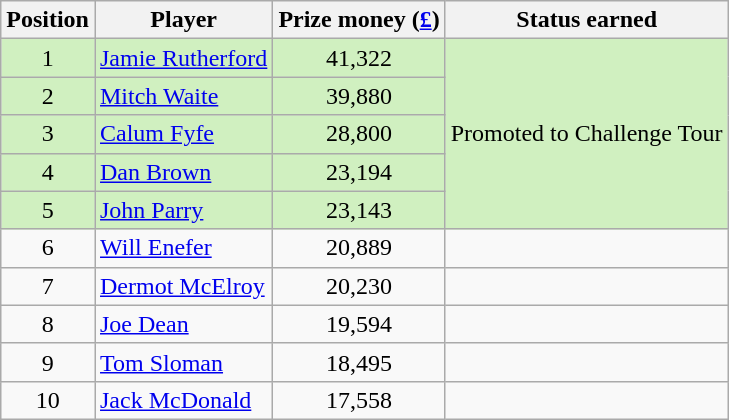<table class="wikitable">
<tr>
<th>Position</th>
<th>Player</th>
<th>Prize money (<a href='#'>£</a>)</th>
<th>Status earned</th>
</tr>
<tr style="background:#D0F0C0;">
<td align=center>1</td>
<td> <a href='#'>Jamie Rutherford</a></td>
<td align=center>41,322</td>
<td rowspan=5>Promoted to Challenge Tour</td>
</tr>
<tr style="background:#D0F0C0;">
<td align=center>2</td>
<td> <a href='#'>Mitch Waite</a></td>
<td align=center>39,880</td>
</tr>
<tr style="background:#D0F0C0;">
<td align=center>3</td>
<td> <a href='#'>Calum Fyfe</a></td>
<td align=center>28,800</td>
</tr>
<tr style="background:#D0F0C0;">
<td align=center>4</td>
<td> <a href='#'>Dan Brown</a></td>
<td align=center>23,194</td>
</tr>
<tr style="background:#D0F0C0;">
<td align=center>5</td>
<td> <a href='#'>John Parry</a></td>
<td align=center>23,143</td>
</tr>
<tr>
<td align=center>6</td>
<td> <a href='#'>Will Enefer</a></td>
<td align=center>20,889</td>
<td></td>
</tr>
<tr>
<td align=center>7</td>
<td> <a href='#'>Dermot McElroy</a></td>
<td align=center>20,230</td>
<td></td>
</tr>
<tr>
<td align=center>8</td>
<td> <a href='#'>Joe Dean</a></td>
<td align=center>19,594</td>
<td></td>
</tr>
<tr>
<td align=center>9</td>
<td> <a href='#'>Tom Sloman</a></td>
<td align=center>18,495</td>
<td></td>
</tr>
<tr>
<td align=center>10</td>
<td> <a href='#'>Jack McDonald</a></td>
<td align=center>17,558</td>
<td></td>
</tr>
</table>
